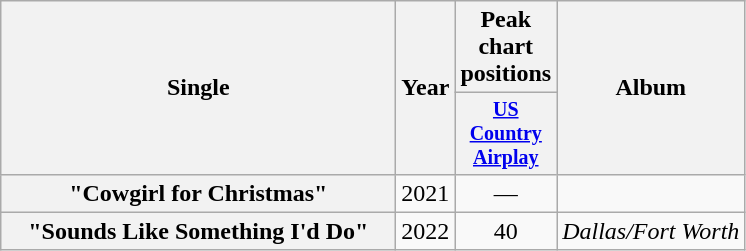<table class="wikitable plainrowheaders" style="text-align:center;">
<tr>
<th rowspan="2" style="width:16em;">Single</th>
<th rowspan="2">Year</th>
<th colspan="1">Peak chart<br>positions</th>
<th rowspan="2">Album</th>
</tr>
<tr style="font-size:smaller;">
<th width="45"><a href='#'>US Country Airplay</a><br></th>
</tr>
<tr>
<th scope="row">"Cowgirl for Christmas"</th>
<td>2021</td>
<td>—</td>
<td></td>
</tr>
<tr>
<th scope="row">"Sounds Like Something I'd Do"</th>
<td>2022</td>
<td>40</td>
<td><em>Dallas/Fort Worth</em></td>
</tr>
</table>
